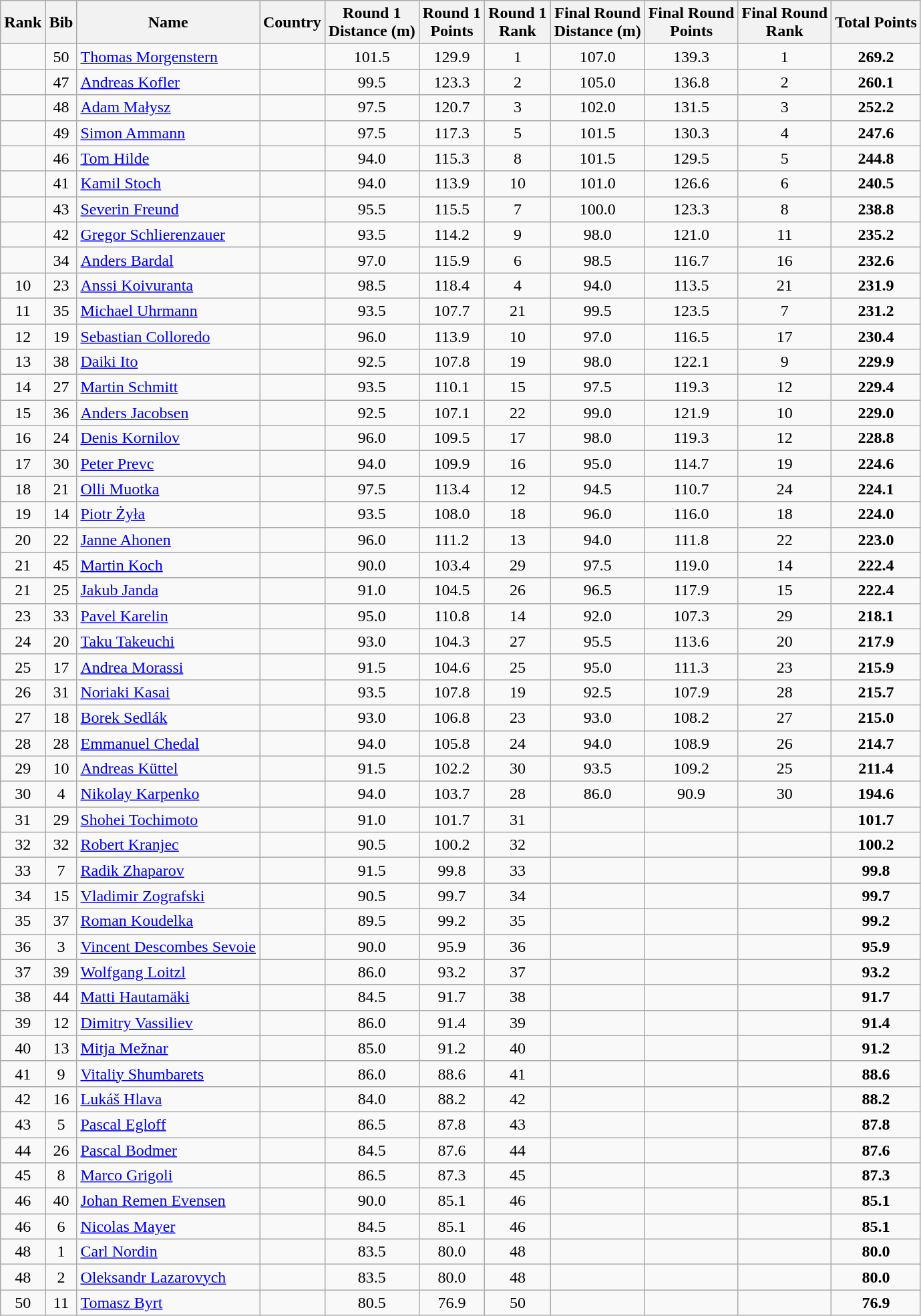<table class="wikitable sortable" style="text-align:center">
<tr>
<th>Rank</th>
<th>Bib</th>
<th>Name</th>
<th>Country</th>
<th>Round 1<br>Distance (m)</th>
<th>Round 1<br>Points</th>
<th>Round 1<br>Rank</th>
<th>Final Round <br>Distance (m)</th>
<th>Final Round <br>Points</th>
<th>Final Round<br> Rank</th>
<th>Total Points</th>
</tr>
<tr>
<td></td>
<td>50</td>
<td align=left><a href='#'>Thomas Morgenstern</a></td>
<td align=left></td>
<td>101.5</td>
<td>129.9</td>
<td>1</td>
<td>107.0</td>
<td>139.3</td>
<td>1</td>
<td><strong>269.2</strong></td>
</tr>
<tr>
<td></td>
<td>47</td>
<td align=left><a href='#'>Andreas Kofler</a></td>
<td align=left></td>
<td>99.5</td>
<td>123.3</td>
<td>2</td>
<td>105.0</td>
<td>136.8</td>
<td>2</td>
<td><strong>260.1</strong></td>
</tr>
<tr>
<td></td>
<td>48</td>
<td align=left><a href='#'>Adam Małysz</a></td>
<td align=left></td>
<td>97.5</td>
<td>120.7</td>
<td>3</td>
<td>102.0</td>
<td>131.5</td>
<td>3</td>
<td><strong>252.2</strong></td>
</tr>
<tr>
<td></td>
<td>49</td>
<td align=left><a href='#'>Simon Ammann</a></td>
<td align=left></td>
<td>97.5</td>
<td>117.3</td>
<td>5</td>
<td>101.5</td>
<td>130.3</td>
<td>4</td>
<td><strong>247.6</strong></td>
</tr>
<tr>
<td></td>
<td>46</td>
<td align=left><a href='#'>Tom Hilde</a></td>
<td align=left></td>
<td>94.0</td>
<td>115.3</td>
<td>8</td>
<td>101.5</td>
<td>129.5</td>
<td>5</td>
<td><strong>244.8</strong></td>
</tr>
<tr>
<td></td>
<td>41</td>
<td align=left><a href='#'>Kamil Stoch</a></td>
<td align=left></td>
<td>94.0</td>
<td>113.9</td>
<td>10</td>
<td>101.0</td>
<td>126.6</td>
<td>6</td>
<td><strong>240.5</strong></td>
</tr>
<tr>
<td></td>
<td>43</td>
<td align=left><a href='#'>Severin Freund</a></td>
<td align=left></td>
<td>95.5</td>
<td>115.5</td>
<td>7</td>
<td>100.0</td>
<td>123.3</td>
<td>8</td>
<td><strong>238.8</strong></td>
</tr>
<tr>
<td></td>
<td>42</td>
<td align=left><a href='#'>Gregor Schlierenzauer</a></td>
<td align=left></td>
<td>93.5</td>
<td>114.2</td>
<td>9</td>
<td>98.0</td>
<td>121.0</td>
<td>11</td>
<td><strong>235.2</strong></td>
</tr>
<tr>
<td></td>
<td>34</td>
<td align=left><a href='#'>Anders Bardal</a></td>
<td align=left></td>
<td>97.0</td>
<td>115.9</td>
<td>6</td>
<td>98.5</td>
<td>116.7</td>
<td>16</td>
<td><strong>232.6</strong></td>
</tr>
<tr>
<td>10</td>
<td>23</td>
<td align=left><a href='#'>Anssi Koivuranta</a></td>
<td align=left></td>
<td>98.5</td>
<td>118.4</td>
<td>4</td>
<td>94.0</td>
<td>113.5</td>
<td>21</td>
<td><strong>231.9</strong></td>
</tr>
<tr>
<td>11</td>
<td>35</td>
<td align=left><a href='#'>Michael Uhrmann</a></td>
<td align=left></td>
<td>93.5</td>
<td>107.7</td>
<td>21</td>
<td>99.5</td>
<td>123.5</td>
<td>7</td>
<td><strong>231.2</strong></td>
</tr>
<tr>
<td>12</td>
<td>19</td>
<td align=left><a href='#'>Sebastian Colloredo</a></td>
<td align=left></td>
<td>96.0</td>
<td>113.9</td>
<td>10</td>
<td>97.0</td>
<td>116.5</td>
<td>17</td>
<td><strong>230.4</strong></td>
</tr>
<tr>
<td>13</td>
<td>38</td>
<td align=left><a href='#'>Daiki Ito</a></td>
<td align=left></td>
<td>92.5</td>
<td>107.8</td>
<td>19</td>
<td>98.0</td>
<td>122.1</td>
<td>9</td>
<td><strong>229.9</strong></td>
</tr>
<tr>
<td>14</td>
<td>27</td>
<td align=left><a href='#'>Martin Schmitt</a></td>
<td align=left></td>
<td>93.5</td>
<td>110.1</td>
<td>15</td>
<td>97.5</td>
<td>119.3</td>
<td>12</td>
<td><strong>229.4</strong></td>
</tr>
<tr>
<td>15</td>
<td>36</td>
<td align=left><a href='#'>Anders Jacobsen</a></td>
<td align=left></td>
<td>92.5</td>
<td>107.1</td>
<td>22</td>
<td>99.0</td>
<td>121.9</td>
<td>10</td>
<td><strong>229.0</strong></td>
</tr>
<tr>
<td>16</td>
<td>24</td>
<td align=left><a href='#'>Denis Kornilov</a></td>
<td align=left></td>
<td>96.0</td>
<td>109.5</td>
<td>17</td>
<td>98.0</td>
<td>119.3</td>
<td>12</td>
<td><strong>228.8</strong></td>
</tr>
<tr>
<td>17</td>
<td>30</td>
<td align=left><a href='#'>Peter Prevc</a></td>
<td align=left></td>
<td>94.0</td>
<td>109.9</td>
<td>16</td>
<td>95.0</td>
<td>114.7</td>
<td>19</td>
<td><strong>224.6</strong></td>
</tr>
<tr>
<td>18</td>
<td>21</td>
<td align=left><a href='#'>Olli Muotka</a></td>
<td align=left></td>
<td>97.5</td>
<td>113.4</td>
<td>12</td>
<td>94.5</td>
<td>110.7</td>
<td>24</td>
<td><strong>224.1</strong></td>
</tr>
<tr>
<td>19</td>
<td>14</td>
<td align=left><a href='#'>Piotr Żyła</a></td>
<td align=left></td>
<td>93.5</td>
<td>108.0</td>
<td>18</td>
<td>96.0</td>
<td>116.0</td>
<td>18</td>
<td><strong>224.0</strong></td>
</tr>
<tr>
<td>20</td>
<td>22</td>
<td align=left><a href='#'>Janne Ahonen</a></td>
<td align=left></td>
<td>96.0</td>
<td>111.2</td>
<td>13</td>
<td>94.0</td>
<td>111.8</td>
<td>22</td>
<td><strong>223.0</strong></td>
</tr>
<tr>
<td>21</td>
<td>45</td>
<td align=left><a href='#'>Martin Koch</a></td>
<td align=left></td>
<td>90.0</td>
<td>103.4</td>
<td>29</td>
<td>97.5</td>
<td>119.0</td>
<td>14</td>
<td><strong>222.4</strong></td>
</tr>
<tr>
<td>21</td>
<td>25</td>
<td align=left><a href='#'>Jakub Janda</a></td>
<td align=left></td>
<td>91.0</td>
<td>104.5</td>
<td>26</td>
<td>96.5</td>
<td>117.9</td>
<td>15</td>
<td><strong>222.4</strong></td>
</tr>
<tr>
<td>23</td>
<td>33</td>
<td align=left><a href='#'>Pavel Karelin</a></td>
<td align=left></td>
<td>95.0</td>
<td>110.8</td>
<td>14</td>
<td>92.0</td>
<td>107.3</td>
<td>29</td>
<td><strong>218.1</strong></td>
</tr>
<tr>
<td>24</td>
<td>20</td>
<td align=left><a href='#'>Taku Takeuchi</a></td>
<td align=left></td>
<td>93.0</td>
<td>104.3</td>
<td>27</td>
<td>95.5</td>
<td>113.6</td>
<td>20</td>
<td><strong>217.9</strong></td>
</tr>
<tr>
<td>25</td>
<td>17</td>
<td align=left><a href='#'>Andrea Morassi</a></td>
<td align=left></td>
<td>91.5</td>
<td>104.6</td>
<td>25</td>
<td>95.0</td>
<td>111.3</td>
<td>23</td>
<td><strong>215.9</strong></td>
</tr>
<tr>
<td>26</td>
<td>31</td>
<td align=left><a href='#'>Noriaki Kasai</a></td>
<td align=left></td>
<td>93.5</td>
<td>107.8</td>
<td>19</td>
<td>92.5</td>
<td>107.9</td>
<td>28</td>
<td><strong>215.7</strong></td>
</tr>
<tr>
<td>27</td>
<td>18</td>
<td align=left><a href='#'>Borek Sedlák</a></td>
<td align=left></td>
<td>93.0</td>
<td>106.8</td>
<td>23</td>
<td>93.0</td>
<td>108.2</td>
<td>27</td>
<td><strong>215.0</strong></td>
</tr>
<tr>
<td>28</td>
<td>28</td>
<td align=left><a href='#'>Emmanuel Chedal</a></td>
<td align=left></td>
<td>94.0</td>
<td>105.8</td>
<td>24</td>
<td>94.0</td>
<td>108.9</td>
<td>26</td>
<td><strong>214.7</strong></td>
</tr>
<tr>
<td>29</td>
<td>10</td>
<td align=left><a href='#'>Andreas Küttel</a></td>
<td align=left></td>
<td>91.5</td>
<td>102.2</td>
<td>30</td>
<td>93.5</td>
<td>109.2</td>
<td>25</td>
<td><strong>211.4</strong></td>
</tr>
<tr>
<td>30</td>
<td>4</td>
<td align=left><a href='#'>Nikolay Karpenko</a></td>
<td align=left></td>
<td>94.0</td>
<td>103.7</td>
<td>28</td>
<td>86.0</td>
<td>90.9</td>
<td>30</td>
<td><strong>194.6</strong></td>
</tr>
<tr>
<td>31</td>
<td>29</td>
<td align=left><a href='#'>Shohei Tochimoto</a></td>
<td align=left></td>
<td>91.0</td>
<td>101.7</td>
<td>31</td>
<td></td>
<td></td>
<td></td>
<td><strong>101.7</strong></td>
</tr>
<tr>
<td>32</td>
<td>32</td>
<td align=left><a href='#'>Robert Kranjec</a></td>
<td align=left></td>
<td>90.5</td>
<td>100.2</td>
<td>32</td>
<td></td>
<td></td>
<td></td>
<td><strong>100.2</strong></td>
</tr>
<tr>
<td>33</td>
<td>7</td>
<td align=left><a href='#'>Radik Zhaparov</a></td>
<td align=left></td>
<td>91.5</td>
<td>99.8</td>
<td>33</td>
<td></td>
<td></td>
<td></td>
<td><strong>99.8</strong></td>
</tr>
<tr>
<td>34</td>
<td>15</td>
<td align=left><a href='#'>Vladimir Zografski</a></td>
<td align=left></td>
<td>90.5</td>
<td>99.7</td>
<td>34</td>
<td></td>
<td></td>
<td></td>
<td><strong>99.7</strong></td>
</tr>
<tr>
<td>35</td>
<td>37</td>
<td align=left><a href='#'>Roman Koudelka</a></td>
<td align=left></td>
<td>89.5</td>
<td>99.2</td>
<td>35</td>
<td></td>
<td></td>
<td></td>
<td><strong>99.2</strong></td>
</tr>
<tr>
<td>36</td>
<td>3</td>
<td align=left><a href='#'>Vincent Descombes Sevoie</a></td>
<td align=left></td>
<td>90.0</td>
<td>95.9</td>
<td>36</td>
<td></td>
<td></td>
<td></td>
<td><strong>95.9</strong></td>
</tr>
<tr>
<td>37</td>
<td>39</td>
<td align=left><a href='#'>Wolfgang Loitzl</a></td>
<td align=left></td>
<td>86.0</td>
<td>93.2</td>
<td>37</td>
<td></td>
<td></td>
<td></td>
<td><strong>93.2</strong></td>
</tr>
<tr>
<td>38</td>
<td>44</td>
<td align=left><a href='#'>Matti Hautamäki</a></td>
<td align=left></td>
<td>84.5</td>
<td>91.7</td>
<td>38</td>
<td></td>
<td></td>
<td></td>
<td><strong>91.7</strong></td>
</tr>
<tr>
<td>39</td>
<td>12</td>
<td align=left><a href='#'>Dimitry Vassiliev</a></td>
<td align=left></td>
<td>86.0</td>
<td>91.4</td>
<td>39</td>
<td></td>
<td></td>
<td></td>
<td><strong>91.4</strong></td>
</tr>
<tr>
<td>40</td>
<td>13</td>
<td align=left><a href='#'>Mitja Mežnar</a></td>
<td align=left></td>
<td>85.0</td>
<td>91.2</td>
<td>40</td>
<td></td>
<td></td>
<td></td>
<td><strong>91.2</strong></td>
</tr>
<tr>
<td>41</td>
<td>9</td>
<td align=left><a href='#'>Vitaliy Shumbarets</a></td>
<td align=left></td>
<td>86.0</td>
<td>88.6</td>
<td>41</td>
<td></td>
<td></td>
<td></td>
<td><strong>88.6</strong></td>
</tr>
<tr>
<td>42</td>
<td>16</td>
<td align=left><a href='#'>Lukáš Hlava</a></td>
<td align=left></td>
<td>84.0</td>
<td>88.2</td>
<td>42</td>
<td></td>
<td></td>
<td></td>
<td><strong>88.2</strong></td>
</tr>
<tr>
<td>43</td>
<td>5</td>
<td align=left><a href='#'>Pascal Egloff</a></td>
<td align=left></td>
<td>86.5</td>
<td>87.8</td>
<td>43</td>
<td></td>
<td></td>
<td></td>
<td><strong>87.8</strong></td>
</tr>
<tr>
<td>44</td>
<td>26</td>
<td align=left><a href='#'>Pascal Bodmer</a></td>
<td align=left></td>
<td>84.5</td>
<td>87.6</td>
<td>44</td>
<td></td>
<td></td>
<td></td>
<td><strong>87.6</strong></td>
</tr>
<tr>
<td>45</td>
<td>8</td>
<td align=left><a href='#'>Marco Grigoli</a></td>
<td align=left></td>
<td>86.5</td>
<td>87.3</td>
<td>45</td>
<td></td>
<td></td>
<td></td>
<td><strong>87.3</strong></td>
</tr>
<tr>
<td>46</td>
<td>40</td>
<td align=left><a href='#'>Johan Remen Evensen</a></td>
<td align=left></td>
<td>90.0</td>
<td>85.1</td>
<td>46</td>
<td></td>
<td></td>
<td></td>
<td><strong>85.1</strong></td>
</tr>
<tr>
<td>46</td>
<td>6</td>
<td align=left><a href='#'>Nicolas Mayer</a></td>
<td align=left></td>
<td>84.5</td>
<td>85.1</td>
<td>46</td>
<td></td>
<td></td>
<td></td>
<td><strong>85.1</strong></td>
</tr>
<tr>
<td>48</td>
<td>1</td>
<td align=left><a href='#'>Carl Nordin</a></td>
<td align=left></td>
<td>83.5</td>
<td>80.0</td>
<td>48</td>
<td></td>
<td></td>
<td></td>
<td><strong>80.0</strong></td>
</tr>
<tr>
<td>48</td>
<td>2</td>
<td align=left><a href='#'>Oleksandr Lazarovych</a></td>
<td align=left></td>
<td>83.5</td>
<td>80.0</td>
<td>48</td>
<td></td>
<td></td>
<td></td>
<td><strong>80.0</strong></td>
</tr>
<tr>
<td>50</td>
<td>11</td>
<td align=left><a href='#'>Tomasz Byrt</a></td>
<td align=left></td>
<td>80.5</td>
<td>76.9</td>
<td>50</td>
<td></td>
<td></td>
<td></td>
<td><strong>76.9</strong></td>
</tr>
</table>
